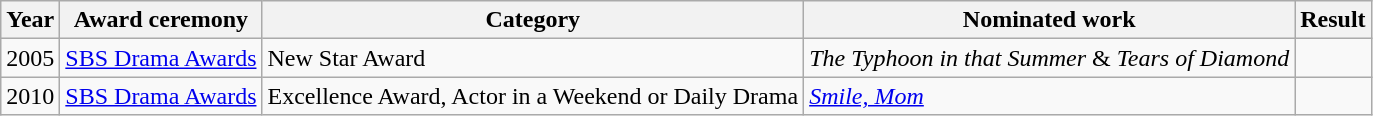<table class="wikitable plainrowheaders sortable">
<tr>
<th scope="col">Year</th>
<th scope="col">Award ceremony</th>
<th scope="col">Category</th>
<th scope="col">Nominated work</th>
<th scope="col">Result</th>
</tr>
<tr>
<td>2005</td>
<td><a href='#'>SBS Drama Awards</a></td>
<td>New Star Award</td>
<td><em>The Typhoon in that Summer</em> & <em>Tears of Diamond</em></td>
<td></td>
</tr>
<tr>
<td>2010</td>
<td><a href='#'>SBS Drama Awards</a></td>
<td>Excellence Award, Actor in a Weekend or Daily Drama</td>
<td><em><a href='#'>Smile, Mom</a></em></td>
<td></td>
</tr>
</table>
